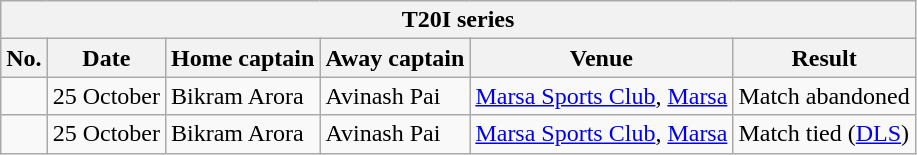<table class="wikitable">
<tr>
<th colspan="9">T20I series</th>
</tr>
<tr>
<th>No.</th>
<th>Date</th>
<th>Home captain</th>
<th>Away captain</th>
<th>Venue</th>
<th>Result</th>
</tr>
<tr>
<td></td>
<td>25 October</td>
<td>Bikram Arora</td>
<td>Avinash Pai</td>
<td><a href='#'>Marsa Sports Club</a>, <a href='#'>Marsa</a></td>
<td>Match abandoned</td>
</tr>
<tr>
<td></td>
<td>25 October</td>
<td>Bikram Arora</td>
<td>Avinash Pai</td>
<td><a href='#'>Marsa Sports Club</a>, <a href='#'>Marsa</a></td>
<td>Match tied (<a href='#'>DLS</a>)</td>
</tr>
</table>
